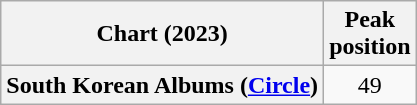<table class="wikitable plainrowheaders" style="text-align:center">
<tr>
<th scope="col">Chart (2023)</th>
<th scope="col">Peak<br>position</th>
</tr>
<tr>
<th scope="row">South Korean Albums (<a href='#'>Circle</a>)</th>
<td>49</td>
</tr>
</table>
